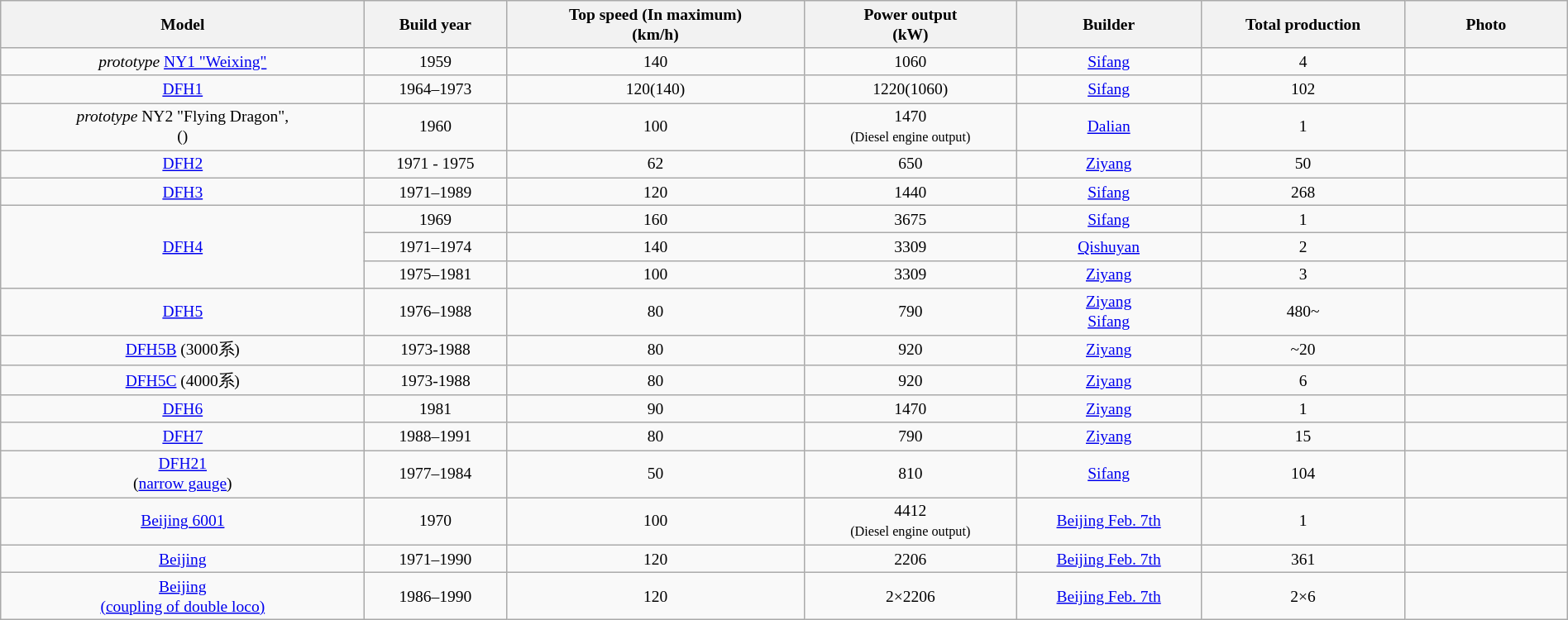<table class="wikitable + sortable"  style="width:100%; text-align: center; font-size: small;">
<tr>
<th>Model</th>
<th>Build year</th>
<th>Top speed (In maximum)<br> (km/h)</th>
<th>Power output<br> (kW)</th>
<th>Builder</th>
<th>Total production</th>
<th style="width:125px;">Photo</th>
</tr>
<tr>
<td><em>prototype</em> <a href='#'>NY1 "Weixing"</a></td>
<td>1959</td>
<td>140</td>
<td>1060</td>
<td><a href='#'>Sifang</a></td>
<td>4</td>
<td></td>
</tr>
<tr>
<td><a href='#'>DFH1</a></td>
<td>1964–1973</td>
<td>120(140)</td>
<td>1220(1060)</td>
<td><a href='#'>Sifang</a></td>
<td>102</td>
<td></td>
</tr>
<tr>
<td><em>prototype</em> NY2 "Flying Dragon",<br>()</td>
<td>1960</td>
<td>100</td>
<td>1470<br><small>(Diesel engine output)</small></td>
<td><a href='#'>Dalian</a></td>
<td>1</td>
<td></td>
</tr>
<tr>
<td><a href='#'>DFH2</a></td>
<td>1971 - 1975</td>
<td>62</td>
<td>650</td>
<td><a href='#'>Ziyang</a></td>
<td>50</td>
<td></td>
</tr>
<tr>
<td><a href='#'>DFH3</a></td>
<td>1971–1989</td>
<td>120</td>
<td>1440</td>
<td><a href='#'>Sifang</a></td>
<td>268</td>
<td></td>
</tr>
<tr>
<td rowspan=3><a href='#'>DFH4</a></td>
<td>1969</td>
<td>160</td>
<td>3675</td>
<td><a href='#'>Sifang</a></td>
<td>1</td>
<td></td>
</tr>
<tr p>
<td>1971–1974</td>
<td>140</td>
<td>3309</td>
<td><a href='#'>Qishuyan</a></td>
<td>2</td>
<td></td>
</tr>
<tr>
<td>1975–1981</td>
<td>100</td>
<td>3309</td>
<td><a href='#'>Ziyang</a></td>
<td>3</td>
<td></td>
</tr>
<tr>
<td><a href='#'>DFH5</a></td>
<td>1976–1988</td>
<td>80</td>
<td>790</td>
<td><a href='#'>Ziyang</a><br><a href='#'>Sifang</a></td>
<td>480~</td>
<td></td>
</tr>
<tr>
<td><a href='#'>DFH5B</a> (3000系)</td>
<td>1973-1988</td>
<td>80</td>
<td>920</td>
<td><a href='#'>Ziyang</a></td>
<td>~20</td>
<td></td>
</tr>
<tr>
<td><a href='#'>DFH5C</a> (4000系)</td>
<td>1973-1988</td>
<td>80</td>
<td>920</td>
<td><a href='#'>Ziyang</a></td>
<td>6</td>
<td></td>
</tr>
<tr>
<td><a href='#'>DFH6</a></td>
<td>1981</td>
<td>90</td>
<td>1470</td>
<td><a href='#'>Ziyang</a></td>
<td>1</td>
<td></td>
</tr>
<tr>
<td><a href='#'>DFH7</a></td>
<td>1988–1991</td>
<td>80</td>
<td>790</td>
<td><a href='#'>Ziyang</a></td>
<td>15</td>
<td></td>
</tr>
<tr>
<td><a href='#'>DFH21</a><br>(<a href='#'>narrow gauge</a>)</td>
<td>1977–1984</td>
<td>50</td>
<td>810</td>
<td><a href='#'>Sifang</a></td>
<td>104</td>
<td></td>
</tr>
<tr>
<td><a href='#'>Beijing 6001</a></td>
<td>1970</td>
<td>100</td>
<td>4412<br><small>(Diesel engine output)</small></td>
<td><a href='#'>Beijing Feb. 7th</a></td>
<td>1</td>
<td></td>
</tr>
<tr>
<td><a href='#'>Beijing</a></td>
<td>1971–1990</td>
<td>120</td>
<td>2206</td>
<td><a href='#'>Beijing Feb. 7th</a></td>
<td>361</td>
<td></td>
</tr>
<tr>
<td><a href='#'>Beijing<br>(coupling of double loco)</a></td>
<td>1986–1990</td>
<td>120</td>
<td>2×2206</td>
<td><a href='#'>Beijing Feb. 7th</a></td>
<td>2×6</td>
<td></td>
</tr>
</table>
